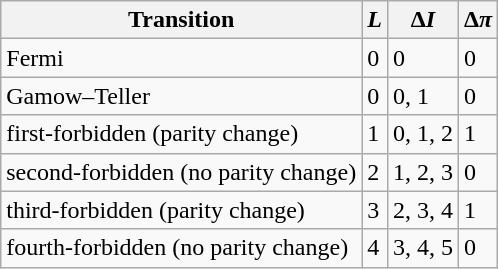<table class="wikitable">
<tr>
<th>Transition</th>
<th><em>L</em></th>
<th>Δ<em>I</em></th>
<th>Δ<em>π</em></th>
</tr>
<tr>
<td>Fermi</td>
<td>0</td>
<td>0</td>
<td>0</td>
</tr>
<tr>
<td>Gamow–Teller</td>
<td>0</td>
<td>0, 1</td>
<td>0</td>
</tr>
<tr>
<td>first-forbidden (parity change)</td>
<td>1</td>
<td>0, 1, 2</td>
<td>1</td>
</tr>
<tr>
<td>second-forbidden (no parity change)</td>
<td>2</td>
<td>1, 2, 3</td>
<td>0</td>
</tr>
<tr>
<td>third-forbidden (parity change)</td>
<td>3</td>
<td>2, 3, 4</td>
<td>1</td>
</tr>
<tr>
<td>fourth-forbidden (no parity change)</td>
<td>4</td>
<td>3, 4, 5</td>
<td>0</td>
</tr>
</table>
